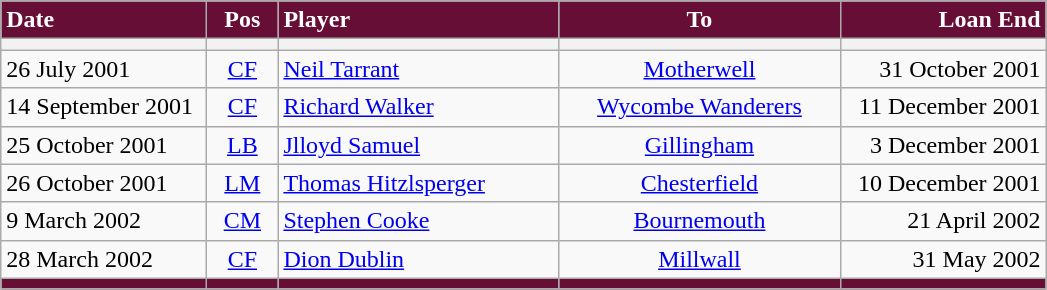<table class="wikitable">
<tr>
<th style="background:#670E36; color:#ffffff; text-align:left; width:130px">Date</th>
<th style="background:#670E36; color:#ffffff; text-align:center; width:40px">Pos</th>
<th style="background:#670E36; color:#ffffff; text-align:left; width:180px">Player</th>
<th style="background:#670E36; color:#ffffff; text-align:center; width:180px">To</th>
<th style="background:#670E36; color:#ffffff; text-align:right; width:130px">Loan End</th>
</tr>
<tr>
<th></th>
<th></th>
<th></th>
<th></th>
<th></th>
</tr>
<tr>
<td>26 July 2001</td>
<td style="text-align:center;"><a href='#'>CF</a></td>
<td> <a href='#'>Neil Tarrant</a></td>
<td style="text-align:center;"> <a href='#'>Motherwell</a></td>
<td style="text-align:right;">31 October 2001</td>
</tr>
<tr>
<td>14 September 2001</td>
<td style="text-align:center;"><a href='#'>CF</a></td>
<td><a href='#'>Richard Walker</a></td>
<td style="text-align:center;"><a href='#'>Wycombe Wanderers</a></td>
<td style="text-align:right;">11 December 2001</td>
</tr>
<tr>
<td>25 October 2001</td>
<td style="text-align:center;"><a href='#'>LB</a></td>
<td> <a href='#'>Jlloyd Samuel</a></td>
<td style="text-align:center;"><a href='#'>Gillingham</a></td>
<td style="text-align:right;">3 December 2001</td>
</tr>
<tr>
<td>26 October 2001</td>
<td style="text-align:center;"><a href='#'>LM</a></td>
<td> <a href='#'>Thomas Hitzlsperger</a></td>
<td style="text-align:center;"><a href='#'>Chesterfield</a></td>
<td style="text-align:right;">10 December 2001</td>
</tr>
<tr>
<td>9 March 2002</td>
<td style="text-align:center;"><a href='#'>CM</a></td>
<td><a href='#'>Stephen Cooke</a></td>
<td style="text-align:center;"><a href='#'>Bournemouth</a></td>
<td style="text-align:right;">21 April 2002</td>
</tr>
<tr>
<td>28 March 2002</td>
<td style="text-align:center;"><a href='#'>CF</a></td>
<td><a href='#'>Dion Dublin</a></td>
<td style="text-align:center;"><a href='#'>Millwall</a></td>
<td style="text-align:right;">31 May 2002</td>
</tr>
<tr>
<th style="background:#670E36;"></th>
<th style="background:#670E36;"></th>
<th style="background:#670E36;"></th>
<th style="background:#670E36;"></th>
<th style="background:#670E36;"></th>
</tr>
</table>
